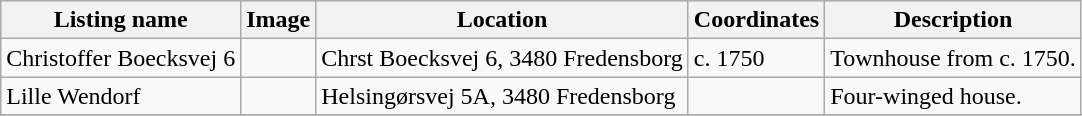<table class="wikitable sortable">
<tr>
<th>Listing name</th>
<th>Image</th>
<th>Location</th>
<th>Coordinates</th>
<th>Description</th>
</tr>
<tr>
<td>Christoffer Boecksvej 6</td>
<td></td>
<td>Chrst Boecksvej 6, 3480 Fredensborg</td>
<td>c. 1750</td>
<td>Townhouse from c. 1750.</td>
</tr>
<tr>
<td>Lille Wendorf</td>
<td></td>
<td>Helsingørsvej 5A, 3480 Fredensborg</td>
<td></td>
<td>Four-winged house.</td>
</tr>
<tr>
</tr>
</table>
